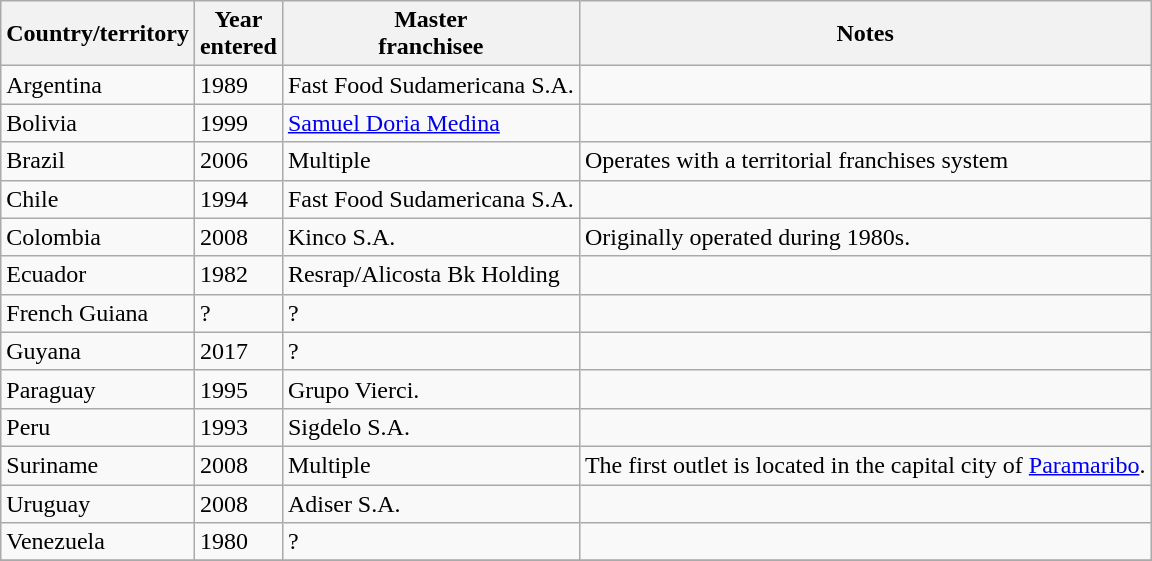<table class="wikitable sortable">
<tr>
<th>Country/territory</th>
<th>Year<br>entered</th>
<th>Master<br>franchisee</th>
<th class=unsortable>Notes</th>
</tr>
<tr>
<td>Argentina</td>
<td>1989</td>
<td>Fast Food Sudamericana S.A.</td>
<td></td>
</tr>
<tr>
<td>Bolivia</td>
<td>1999</td>
<td><a href='#'>Samuel Doria Medina</a></td>
<td></td>
</tr>
<tr>
<td>Brazil</td>
<td>2006</td>
<td>Multiple</td>
<td>Operates with a territorial franchises system</td>
</tr>
<tr>
<td>Chile</td>
<td>1994</td>
<td>Fast Food Sudamericana S.A.</td>
<td></td>
</tr>
<tr>
<td>Colombia</td>
<td>2008</td>
<td>Kinco S.A.</td>
<td>Originally operated during 1980s.</td>
</tr>
<tr>
<td>Ecuador</td>
<td>1982</td>
<td>Resrap/Alicosta Bk Holding</td>
<td></td>
</tr>
<tr>
<td>French Guiana</td>
<td>?</td>
<td>?</td>
<td></td>
</tr>
<tr>
<td>Guyana</td>
<td>2017</td>
<td>?</td>
<td></td>
</tr>
<tr>
<td>Paraguay</td>
<td>1995</td>
<td>Grupo Vierci.</td>
<td></td>
</tr>
<tr>
<td>Peru</td>
<td>1993</td>
<td>Sigdelo S.A.</td>
<td></td>
</tr>
<tr>
<td>Suriname</td>
<td>2008</td>
<td>Multiple</td>
<td>The first outlet is located in the capital city of <a href='#'>Paramaribo</a>.</td>
</tr>
<tr>
<td>Uruguay</td>
<td>2008</td>
<td>Adiser S.A.</td>
<td></td>
</tr>
<tr>
<td>Venezuela</td>
<td>1980</td>
<td>?</td>
<td></td>
</tr>
<tr>
</tr>
</table>
